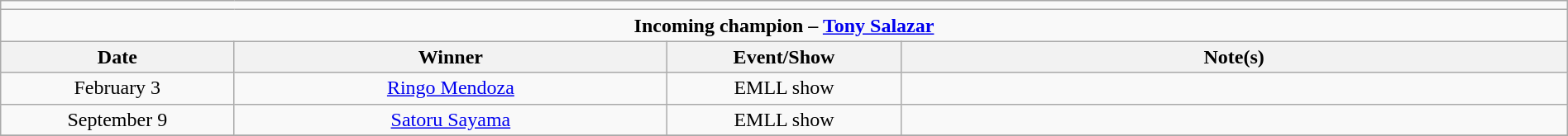<table class="wikitable" style="text-align:center; width:100%;">
<tr>
<td colspan=5></td>
</tr>
<tr>
<td colspan=5><strong>Incoming champion – <a href='#'>Tony Salazar</a></strong></td>
</tr>
<tr>
<th width=14%>Date</th>
<th width=26%>Winner</th>
<th width=14%>Event/Show</th>
<th width=40%>Note(s)</th>
</tr>
<tr>
<td>February 3</td>
<td><a href='#'>Ringo Mendoza</a></td>
<td>EMLL show</td>
<td></td>
</tr>
<tr>
<td>September 9</td>
<td><a href='#'>Satoru Sayama</a></td>
<td>EMLL show</td>
<td></td>
</tr>
<tr>
</tr>
</table>
